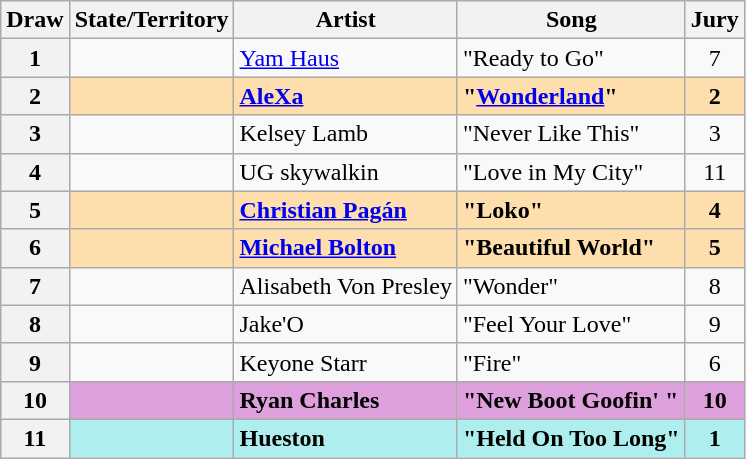<table class="wikitable sortable plainrowheaders">
<tr>
<th scope="col">Draw</th>
<th scope="col">State/Territory</th>
<th scope="col">Artist</th>
<th scope="col">Song</th>
<th scope="col">Jury</th>
</tr>
<tr>
<th scope="row" style="text-align:center">1</th>
<td></td>
<td><a href='#'>Yam Haus</a></td>
<td>"Ready to Go"</td>
<td align="center">7</td>
</tr>
<tr style="font-weight:bold; background:navajowhite">
<th scope="row" style="text-align:center">2</th>
<td></td>
<td><a href='#'>AleXa</a></td>
<td>"<a href='#'>Wonderland</a>"</td>
<td align="center">2</td>
</tr>
<tr>
<th scope="row" style="text-align:center">3</th>
<td></td>
<td>Kelsey Lamb</td>
<td>"Never Like This"</td>
<td align="center">3</td>
</tr>
<tr>
<th scope="row" style="text-align:center">4</th>
<td></td>
<td>UG skywalkin</td>
<td>"Love in My City"</td>
<td align="center">11</td>
</tr>
<tr style="font-weight:bold; background:navajowhite">
<th scope="row" style="text-align:center">5</th>
<td></td>
<td><a href='#'>Christian Pagán</a></td>
<td>"Loko"</td>
<td align="center">4</td>
</tr>
<tr style="font-weight:bold; background:navajowhite">
<th scope="row" style="text-align:center">6</th>
<td></td>
<td><a href='#'>Michael Bolton</a></td>
<td>"Beautiful World"</td>
<td align="center">5</td>
</tr>
<tr>
<th scope="row" style="text-align:center">7</th>
<td></td>
<td>Alisabeth Von Presley</td>
<td>"Wonder"</td>
<td align="center">8</td>
</tr>
<tr>
<th scope="row" style="text-align:center">8</th>
<td></td>
<td>Jake'O</td>
<td>"Feel Your Love"</td>
<td align="center">9</td>
</tr>
<tr>
<th scope="row" style="text-align:center">9</th>
<td></td>
<td>Keyone Starr</td>
<td>"Fire"</td>
<td align="center">6</td>
</tr>
<tr style="font-weight:bold; background:#DDA0DD">
<th scope="row" style="text-align:center">10</th>
<td></td>
<td>Ryan Charles</td>
<td>"New Boot Goofin' "</td>
<td align="center">10</td>
</tr>
<tr style="font-weight:bold; background:paleturquoise">
<th scope="row" style="text-align:center">11</th>
<td></td>
<td>Hueston</td>
<td>"Held On Too Long"</td>
<td align="center">1</td>
</tr>
</table>
